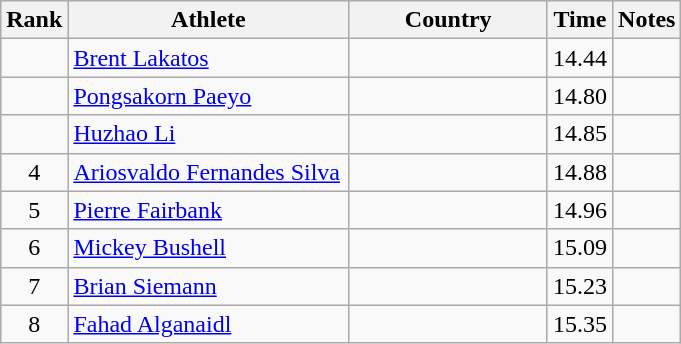<table class="wikitable sortable" style="text-align:center">
<tr>
<th>Rank</th>
<th style="width:180px">Athlete</th>
<th style="width:125px">Country</th>
<th>Time</th>
<th>Notes</th>
</tr>
<tr>
<td></td>
<td style="text-align:left;"><a href='#'>Brent Lakatos</a></td>
<td style="text-align:left;"></td>
<td>14.44</td>
<td></td>
</tr>
<tr>
<td></td>
<td style="text-align:left;"><a href='#'>Pongsakorn Paeyo</a></td>
<td style="text-align:left;"></td>
<td>14.80</td>
<td></td>
</tr>
<tr>
<td></td>
<td style="text-align:left;"><a href='#'>Huzhao Li</a></td>
<td style="text-align:left;"></td>
<td>14.85</td>
<td></td>
</tr>
<tr>
<td>4</td>
<td style="text-align:left;"><a href='#'>Ariosvaldo Fernandes Silva</a></td>
<td style="text-align:left;"></td>
<td>14.88</td>
<td></td>
</tr>
<tr>
<td>5</td>
<td style="text-align:left;"><a href='#'>Pierre Fairbank</a></td>
<td style="text-align:left;"></td>
<td>14.96</td>
<td></td>
</tr>
<tr>
<td>6</td>
<td style="text-align:left;"><a href='#'>Mickey Bushell</a></td>
<td style="text-align:left;"></td>
<td>15.09</td>
<td></td>
</tr>
<tr>
<td>7</td>
<td style="text-align:left;"><a href='#'>Brian Siemann</a></td>
<td style="text-align:left;"></td>
<td>15.23</td>
<td></td>
</tr>
<tr>
<td>8</td>
<td style="text-align:left;"><a href='#'>Fahad Alganaidl</a></td>
<td style="text-align:left;"></td>
<td>15.35</td>
<td></td>
</tr>
</table>
